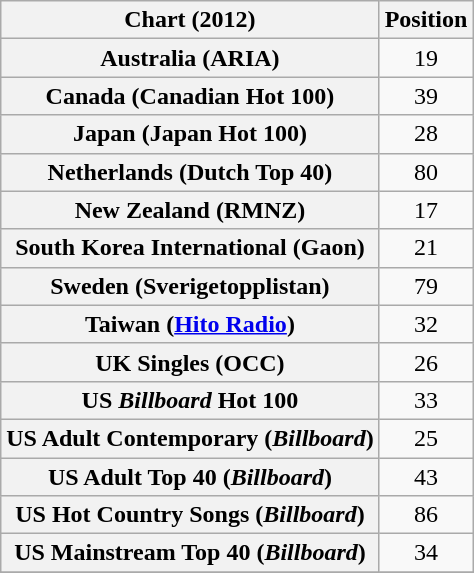<table class="wikitable sortable plainrowheaders" style="text-align:center;">
<tr>
<th scope="col">Chart (2012)</th>
<th scope="col">Position</th>
</tr>
<tr>
<th scope="row">Australia (ARIA)</th>
<td>19</td>
</tr>
<tr>
<th scope="row">Canada (Canadian Hot 100)</th>
<td>39</td>
</tr>
<tr>
<th scope="row">Japan (Japan Hot 100)</th>
<td>28</td>
</tr>
<tr>
<th scope="row">Netherlands (Dutch Top 40)</th>
<td>80</td>
</tr>
<tr>
<th scope="row">New Zealand (RMNZ)</th>
<td>17</td>
</tr>
<tr>
<th scope="row">South Korea International (Gaon)</th>
<td>21</td>
</tr>
<tr>
<th scope="row">Sweden (Sverigetopplistan)</th>
<td>79</td>
</tr>
<tr>
<th scope="row">Taiwan (<a href='#'>Hito Radio</a>)</th>
<td style="text-align:center;">32</td>
</tr>
<tr>
<th scope="row">UK Singles (OCC)</th>
<td>26</td>
</tr>
<tr>
<th scope="row">US <em>Billboard</em> Hot 100</th>
<td>33</td>
</tr>
<tr>
<th scope="row">US Adult Contemporary (<em>Billboard</em>)</th>
<td>25</td>
</tr>
<tr>
<th scope="row">US Adult Top 40 (<em>Billboard</em>)</th>
<td>43</td>
</tr>
<tr>
<th scope="row">US Hot Country Songs (<em>Billboard</em>)</th>
<td>86</td>
</tr>
<tr>
<th scope="row">US Mainstream Top 40 (<em>Billboard</em>)</th>
<td>34</td>
</tr>
<tr>
</tr>
</table>
